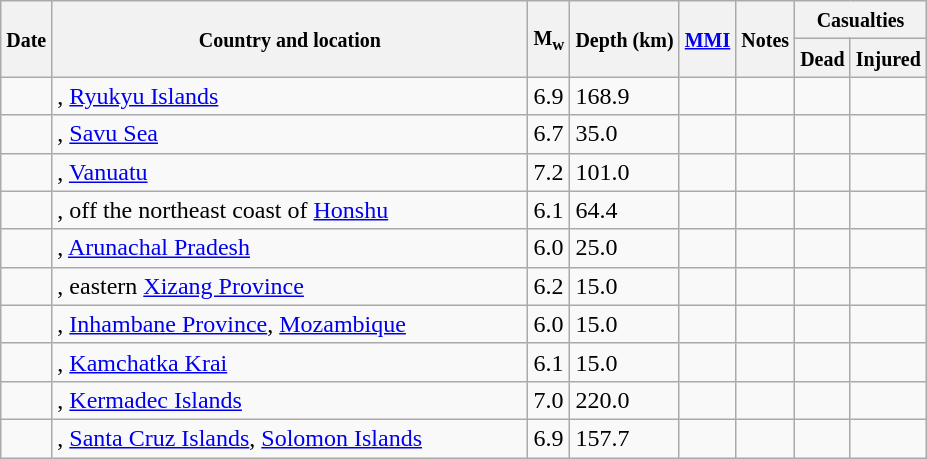<table class="wikitable sortable sort-under" style="border:1px black; margin-left:1em;">
<tr>
<th rowspan="2"><small>Date</small></th>
<th rowspan="2" style="width: 310px"><small>Country and location</small></th>
<th rowspan="2"><small>M<sub>w</sub></small></th>
<th rowspan="2"><small>Depth (km)</small></th>
<th rowspan="2"><small><a href='#'>MMI</a></small></th>
<th rowspan="2" class="unsortable"><small>Notes</small></th>
<th colspan="2"><small>Casualties</small></th>
</tr>
<tr>
<th><small>Dead</small></th>
<th><small>Injured</small></th>
</tr>
<tr>
<td></td>
<td>, <a href='#'>Ryukyu Islands</a></td>
<td>6.9</td>
<td>168.9</td>
<td></td>
<td></td>
<td></td>
<td></td>
</tr>
<tr>
<td></td>
<td>, <a href='#'>Savu Sea</a></td>
<td>6.7</td>
<td>35.0</td>
<td></td>
<td></td>
<td></td>
<td></td>
</tr>
<tr>
<td></td>
<td>, <a href='#'>Vanuatu</a></td>
<td>7.2</td>
<td>101.0</td>
<td></td>
<td></td>
<td></td>
<td></td>
</tr>
<tr>
<td></td>
<td>, off the northeast coast of <a href='#'>Honshu</a></td>
<td>6.1</td>
<td>64.4</td>
<td></td>
<td></td>
<td></td>
<td></td>
</tr>
<tr>
<td></td>
<td>, <a href='#'>Arunachal Pradesh</a></td>
<td>6.0</td>
<td>25.0</td>
<td></td>
<td></td>
<td></td>
<td></td>
</tr>
<tr>
<td></td>
<td>, eastern <a href='#'>Xizang Province</a></td>
<td>6.2</td>
<td>15.0</td>
<td></td>
<td></td>
<td></td>
<td></td>
</tr>
<tr>
<td></td>
<td>, <a href='#'>Inhambane Province</a>, <a href='#'>Mozambique</a></td>
<td>6.0</td>
<td>15.0</td>
<td></td>
<td></td>
<td></td>
<td></td>
</tr>
<tr>
<td></td>
<td>, <a href='#'>Kamchatka Krai</a></td>
<td>6.1</td>
<td>15.0</td>
<td></td>
<td></td>
<td></td>
<td></td>
</tr>
<tr>
<td></td>
<td>, <a href='#'>Kermadec Islands</a></td>
<td>7.0</td>
<td>220.0</td>
<td></td>
<td></td>
<td></td>
<td></td>
</tr>
<tr>
<td></td>
<td>, <a href='#'>Santa Cruz Islands</a>, <a href='#'>Solomon Islands</a></td>
<td>6.9</td>
<td>157.7</td>
<td></td>
<td></td>
<td></td>
<td></td>
</tr>
</table>
